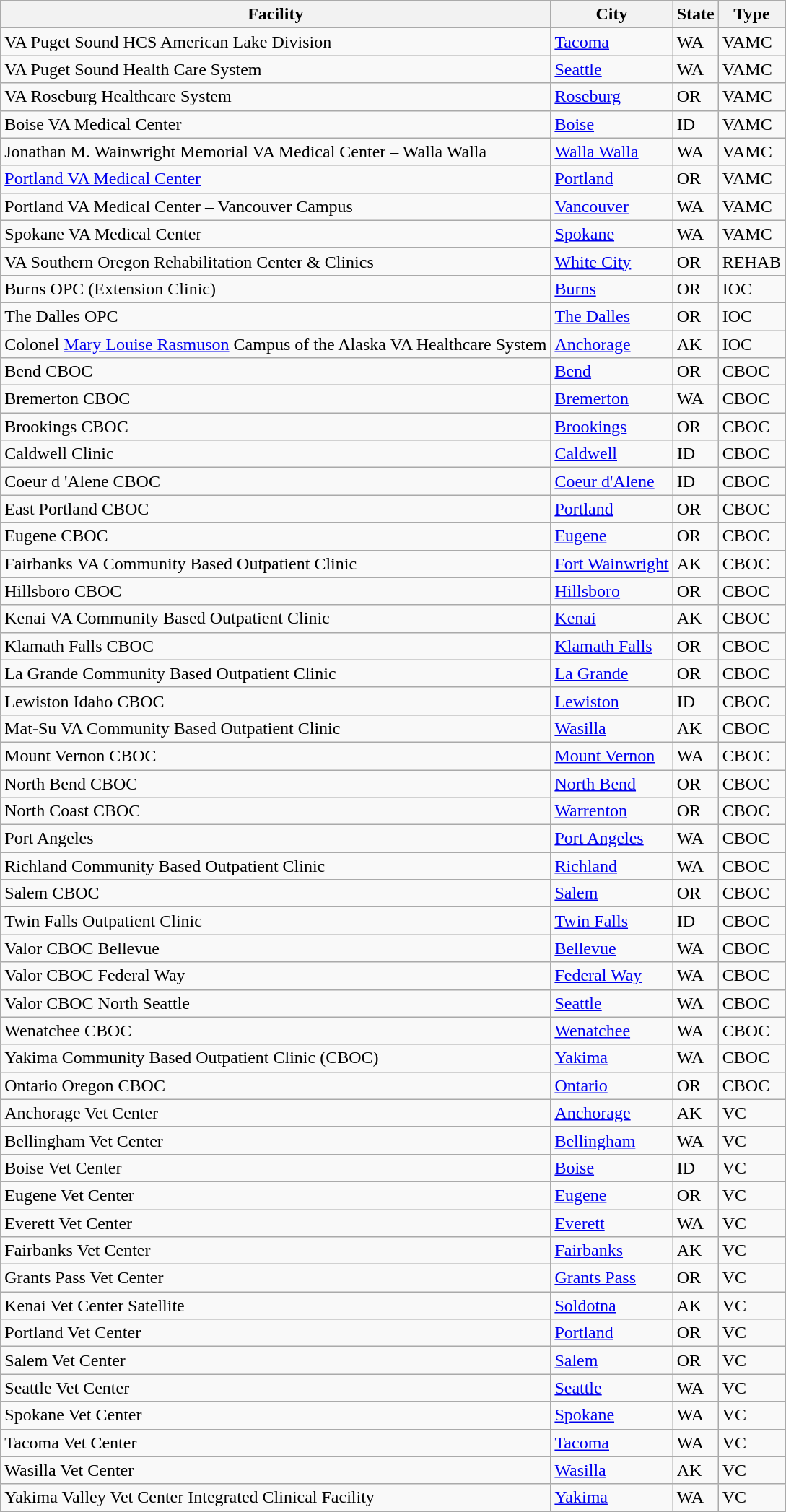<table id="VISN20" class="wikitable sortable">
<tr>
<th>Facility</th>
<th>City</th>
<th>State</th>
<th>Type</th>
</tr>
<tr>
<td>VA Puget Sound HCS American Lake Division</td>
<td><a href='#'>Tacoma</a></td>
<td>WA</td>
<td>VAMC</td>
</tr>
<tr>
<td>VA Puget Sound Health Care System</td>
<td><a href='#'>Seattle</a></td>
<td>WA</td>
<td>VAMC</td>
</tr>
<tr>
<td>VA Roseburg Healthcare System</td>
<td><a href='#'>Roseburg</a></td>
<td>OR</td>
<td>VAMC</td>
</tr>
<tr>
<td>Boise VA Medical Center</td>
<td><a href='#'>Boise</a></td>
<td>ID</td>
<td>VAMC</td>
</tr>
<tr>
<td>Jonathan M. Wainwright Memorial VA Medical Center – Walla Walla</td>
<td><a href='#'>Walla Walla</a></td>
<td>WA</td>
<td>VAMC</td>
</tr>
<tr>
<td><a href='#'>Portland VA Medical Center</a></td>
<td><a href='#'>Portland</a></td>
<td>OR</td>
<td>VAMC</td>
</tr>
<tr>
<td>Portland VA Medical Center – Vancouver Campus</td>
<td><a href='#'>Vancouver</a></td>
<td>WA</td>
<td>VAMC</td>
</tr>
<tr>
<td>Spokane VA Medical Center</td>
<td><a href='#'>Spokane</a></td>
<td>WA</td>
<td>VAMC</td>
</tr>
<tr>
<td>VA Southern Oregon Rehabilitation Center & Clinics</td>
<td><a href='#'>White City</a></td>
<td>OR</td>
<td>REHAB</td>
</tr>
<tr>
<td>Burns OPC (Extension Clinic)</td>
<td><a href='#'>Burns</a></td>
<td>OR</td>
<td>IOC</td>
</tr>
<tr>
<td>The Dalles OPC</td>
<td><a href='#'>The Dalles</a></td>
<td>OR</td>
<td>IOC</td>
</tr>
<tr>
<td>Colonel <a href='#'>Mary Louise Rasmuson</a> Campus of the Alaska VA Healthcare System</td>
<td><a href='#'>Anchorage</a></td>
<td>AK</td>
<td>IOC</td>
</tr>
<tr>
<td>Bend CBOC</td>
<td><a href='#'>Bend</a></td>
<td>OR</td>
<td>CBOC</td>
</tr>
<tr>
<td>Bremerton CBOC</td>
<td><a href='#'>Bremerton</a></td>
<td>WA</td>
<td>CBOC</td>
</tr>
<tr>
<td>Brookings CBOC</td>
<td><a href='#'>Brookings</a></td>
<td>OR</td>
<td>CBOC</td>
</tr>
<tr>
<td>Caldwell Clinic</td>
<td><a href='#'>Caldwell</a></td>
<td>ID</td>
<td>CBOC</td>
</tr>
<tr>
<td>Coeur d 'Alene CBOC</td>
<td><a href='#'>Coeur d'Alene</a></td>
<td>ID</td>
<td>CBOC</td>
</tr>
<tr>
<td>East Portland CBOC</td>
<td><a href='#'>Portland</a></td>
<td>OR</td>
<td>CBOC</td>
</tr>
<tr>
<td>Eugene CBOC</td>
<td><a href='#'>Eugene</a></td>
<td>OR</td>
<td>CBOC</td>
</tr>
<tr>
<td>Fairbanks VA Community Based Outpatient Clinic</td>
<td><a href='#'>Fort Wainwright</a></td>
<td>AK</td>
<td>CBOC</td>
</tr>
<tr>
<td>Hillsboro CBOC</td>
<td><a href='#'>Hillsboro</a></td>
<td>OR</td>
<td>CBOC</td>
</tr>
<tr>
<td>Kenai VA Community Based Outpatient Clinic</td>
<td><a href='#'>Kenai</a></td>
<td>AK</td>
<td>CBOC</td>
</tr>
<tr>
<td>Klamath Falls CBOC</td>
<td><a href='#'>Klamath Falls</a></td>
<td>OR</td>
<td>CBOC</td>
</tr>
<tr>
<td>La Grande Community Based Outpatient Clinic</td>
<td><a href='#'>La Grande</a></td>
<td>OR</td>
<td>CBOC</td>
</tr>
<tr>
<td>Lewiston Idaho CBOC</td>
<td><a href='#'>Lewiston</a></td>
<td>ID</td>
<td>CBOC</td>
</tr>
<tr>
<td>Mat-Su VA Community Based Outpatient Clinic</td>
<td><a href='#'>Wasilla</a></td>
<td>AK</td>
<td>CBOC</td>
</tr>
<tr>
<td>Mount Vernon CBOC</td>
<td><a href='#'>Mount Vernon</a></td>
<td>WA</td>
<td>CBOC</td>
</tr>
<tr>
<td>North Bend CBOC</td>
<td><a href='#'>North Bend</a></td>
<td>OR</td>
<td>CBOC</td>
</tr>
<tr>
<td>North Coast CBOC</td>
<td><a href='#'>Warrenton</a></td>
<td>OR</td>
<td>CBOC</td>
</tr>
<tr>
<td>Port Angeles</td>
<td><a href='#'>Port Angeles</a></td>
<td>WA</td>
<td>CBOC</td>
</tr>
<tr>
<td>Richland Community Based Outpatient Clinic</td>
<td><a href='#'>Richland</a></td>
<td>WA</td>
<td>CBOC</td>
</tr>
<tr>
<td>Salem CBOC</td>
<td><a href='#'>Salem</a></td>
<td>OR</td>
<td>CBOC</td>
</tr>
<tr>
<td>Twin Falls Outpatient Clinic</td>
<td><a href='#'>Twin Falls</a></td>
<td>ID</td>
<td>CBOC</td>
</tr>
<tr>
<td>Valor CBOC Bellevue</td>
<td><a href='#'>Bellevue</a></td>
<td>WA</td>
<td>CBOC</td>
</tr>
<tr>
<td>Valor CBOC Federal Way</td>
<td><a href='#'>Federal Way</a></td>
<td>WA</td>
<td>CBOC</td>
</tr>
<tr>
<td>Valor CBOC North Seattle</td>
<td><a href='#'>Seattle</a></td>
<td>WA</td>
<td>CBOC</td>
</tr>
<tr>
<td>Wenatchee CBOC</td>
<td><a href='#'>Wenatchee</a></td>
<td>WA</td>
<td>CBOC</td>
</tr>
<tr>
<td>Yakima Community Based Outpatient Clinic (CBOC)</td>
<td><a href='#'>Yakima</a></td>
<td>WA</td>
<td>CBOC</td>
</tr>
<tr>
<td>Ontario Oregon CBOC</td>
<td><a href='#'>Ontario</a></td>
<td>OR</td>
<td>CBOC</td>
</tr>
<tr>
<td>Anchorage Vet Center</td>
<td><a href='#'>Anchorage</a></td>
<td>AK</td>
<td>VC</td>
</tr>
<tr>
<td>Bellingham Vet Center</td>
<td><a href='#'>Bellingham</a></td>
<td>WA</td>
<td>VC</td>
</tr>
<tr>
<td>Boise Vet Center</td>
<td><a href='#'>Boise</a></td>
<td>ID</td>
<td>VC</td>
</tr>
<tr>
<td>Eugene Vet Center</td>
<td><a href='#'>Eugene</a></td>
<td>OR</td>
<td>VC</td>
</tr>
<tr>
<td>Everett Vet Center</td>
<td><a href='#'>Everett</a></td>
<td>WA</td>
<td>VC</td>
</tr>
<tr>
<td>Fairbanks Vet Center</td>
<td><a href='#'>Fairbanks</a></td>
<td>AK</td>
<td>VC</td>
</tr>
<tr>
<td>Grants Pass Vet Center</td>
<td><a href='#'>Grants Pass</a></td>
<td>OR</td>
<td>VC</td>
</tr>
<tr>
<td>Kenai Vet Center Satellite</td>
<td><a href='#'>Soldotna</a></td>
<td>AK</td>
<td>VC</td>
</tr>
<tr>
<td>Portland Vet Center</td>
<td><a href='#'>Portland</a></td>
<td>OR</td>
<td>VC</td>
</tr>
<tr>
<td>Salem Vet Center</td>
<td><a href='#'>Salem</a></td>
<td>OR</td>
<td>VC</td>
</tr>
<tr>
<td>Seattle Vet Center</td>
<td><a href='#'>Seattle</a></td>
<td>WA</td>
<td>VC</td>
</tr>
<tr>
<td>Spokane Vet Center</td>
<td><a href='#'>Spokane</a></td>
<td>WA</td>
<td>VC</td>
</tr>
<tr>
<td>Tacoma Vet Center</td>
<td><a href='#'>Tacoma</a></td>
<td>WA</td>
<td>VC</td>
</tr>
<tr>
<td>Wasilla Vet Center</td>
<td><a href='#'>Wasilla</a></td>
<td>AK</td>
<td>VC</td>
</tr>
<tr>
<td>Yakima Valley Vet Center Integrated Clinical Facility</td>
<td><a href='#'>Yakima</a></td>
<td>WA</td>
<td>VC</td>
</tr>
</table>
